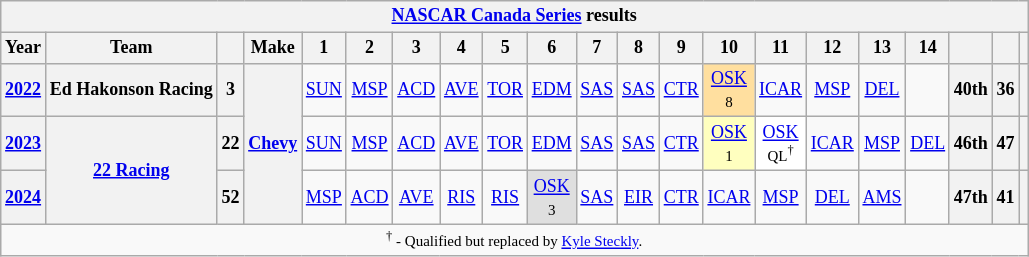<table class="wikitable" style="text-align:center; font-size:75%">
<tr>
<th colspan=21><a href='#'>NASCAR Canada Series</a>  results</th>
</tr>
<tr>
<th scope="col">Year</th>
<th scope="col">Team</th>
<th scope="col"></th>
<th scope="col">Make</th>
<th scope="col">1</th>
<th scope="col">2</th>
<th scope="col">3</th>
<th scope="col">4</th>
<th scope="col">5</th>
<th scope="col">6</th>
<th scope="col">7</th>
<th scope="col">8</th>
<th scope="col">9</th>
<th scope="col">10</th>
<th scope="col">11</th>
<th scope="col">12</th>
<th scope="col">13</th>
<th scope="col">14</th>
<th scope="col"></th>
<th scope="col"></th>
<th scope="col"></th>
</tr>
<tr>
<th scope="row"><a href='#'>2022</a></th>
<th>Ed Hakonson Racing</th>
<th>3</th>
<th rowspan="3"><a href='#'>Chevy</a></th>
<td><a href='#'>SUN</a></td>
<td><a href='#'>MSP</a></td>
<td><a href='#'>ACD</a></td>
<td><a href='#'>AVE</a></td>
<td><a href='#'>TOR</a></td>
<td><a href='#'>EDM</a></td>
<td><a href='#'>SAS</a></td>
<td><a href='#'>SAS</a></td>
<td><a href='#'>CTR</a></td>
<td style="background:#FFDF9F;"><a href='#'>OSK</a><br><small>8</small></td>
<td><a href='#'>ICAR</a></td>
<td><a href='#'>MSP</a></td>
<td><a href='#'>DEL</a></td>
<td></td>
<th>40th</th>
<th>36</th>
<th></th>
</tr>
<tr>
<th scope="row"><a href='#'>2023</a></th>
<th rowspan="2"><a href='#'>22 Racing</a></th>
<th>22</th>
<td><a href='#'>SUN</a></td>
<td><a href='#'>MSP</a></td>
<td><a href='#'>ACD</a></td>
<td><a href='#'>AVE</a></td>
<td><a href='#'>TOR</a></td>
<td><a href='#'>EDM</a></td>
<td><a href='#'>SAS</a></td>
<td><a href='#'>SAS</a></td>
<td><a href='#'>CTR</a></td>
<td style="background:#ffffbf;"><a href='#'>OSK</a><br><small>1</small></td>
<td style="background:#FFFFFF;"><a href='#'>OSK</a><br><small>QL<sup>†</sup></small></td>
<td><a href='#'>ICAR</a></td>
<td><a href='#'>MSP</a></td>
<td><a href='#'>DEL</a></td>
<th>46th</th>
<th>47</th>
<th></th>
</tr>
<tr>
<th><a href='#'>2024</a></th>
<th>52</th>
<td><a href='#'>MSP</a></td>
<td><a href='#'>ACD</a></td>
<td><a href='#'>AVE</a></td>
<td><a href='#'>RIS</a></td>
<td><a href='#'>RIS</a></td>
<td style="background:#DFDFDF;"><a href='#'>OSK</a><br><small>3</small></td>
<td><a href='#'>SAS</a></td>
<td><a href='#'>EIR</a></td>
<td><a href='#'>CTR</a></td>
<td><a href='#'>ICAR</a></td>
<td><a href='#'>MSP</a></td>
<td><a href='#'>DEL</a></td>
<td><a href='#'>AMS</a></td>
<td></td>
<th>47th</th>
<th>41</th>
<th></th>
</tr>
<tr>
<td colspan=22><small><sup>†</sup> - Qualified but replaced by <a href='#'>Kyle Steckly</a>.</small></td>
</tr>
</table>
